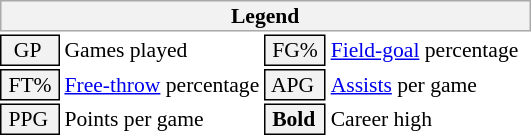<table class="toccolours" style="font-size: 90%; white-space: nowrap;">
<tr>
<th colspan="6" style="background:#f2f2f2; border:1px solid #aaa;">Legend</th>
</tr>
<tr>
<td style="background:#f2f2f2; border:1px solid black;">  GP</td>
<td>Games played</td>
<td style="background:#f2f2f2; border:1px solid black;"> FG% </td>
<td style="padding-right: 8px"><a href='#'>Field-goal</a> percentage</td>
</tr>
<tr>
<td style="background:#f2f2f2; border:1px solid black;"> FT% </td>
<td><a href='#'>Free-throw</a> percentage</td>
<td style="background:#f2f2f2; border:1px solid black;"> APG </td>
<td><a href='#'>Assists</a> per game</td>
</tr>
<tr>
<td style="background:#f2f2f2; border:1px solid black;"> PPG </td>
<td>Points per game</td>
<td style="background-color: #F2F2F2; border: 1px solid black"> <strong>Bold</strong> </td>
<td>Career high</td>
</tr>
<tr>
</tr>
</table>
